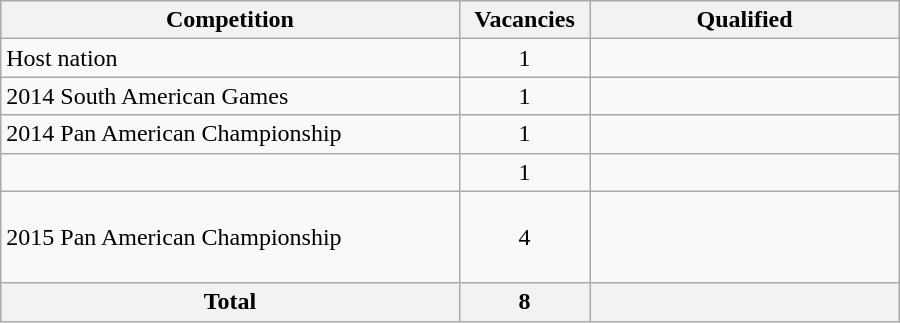<table class = "wikitable" width=600>
<tr>
<th width=300>Competition</th>
<th width=80>Vacancies</th>
<th width=200>Qualified</th>
</tr>
<tr>
<td>Host nation</td>
<td align="center">1</td>
<td></td>
</tr>
<tr>
<td>2014 South American Games</td>
<td align="center">1</td>
<td></td>
</tr>
<tr>
<td>2014 Pan American Championship</td>
<td align="center">1</td>
<td></td>
</tr>
<tr>
<td></td>
<td align="center">1</td>
<td></td>
</tr>
<tr>
<td>2015 Pan American Championship</td>
<td align="center">4</td>
<td><br><br><br></td>
</tr>
<tr>
<th>Total</th>
<th>8</th>
<th></th>
</tr>
</table>
